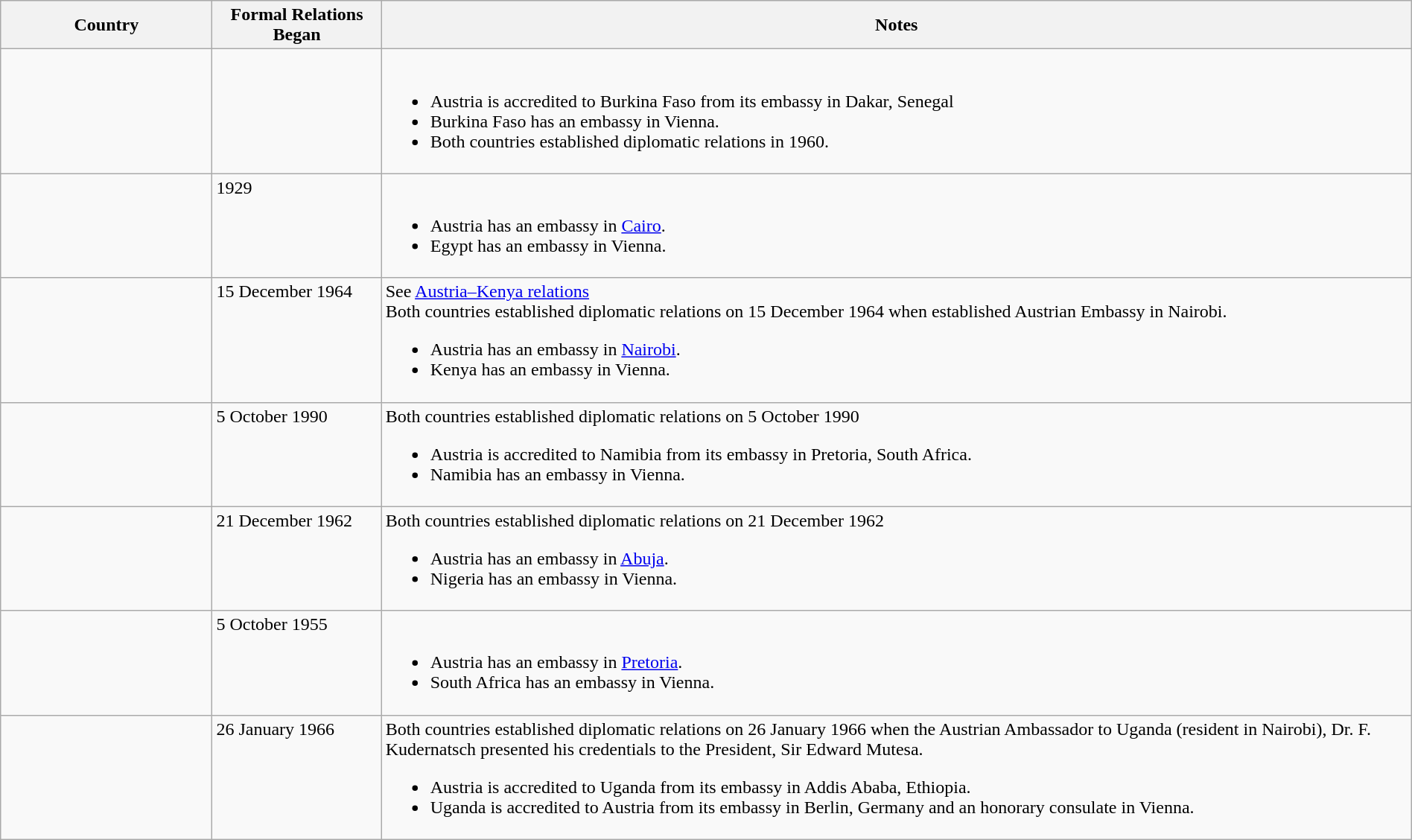<table class="wikitable sortable" style="width:100%; margin:auto;">
<tr>
<th style="width:15%;">Country</th>
<th style="width:12%;">Formal Relations Began</th>
<th>Notes</th>
</tr>
<tr valign="top">
<td></td>
<td></td>
<td><br><ul><li>Austria is accredited to Burkina Faso from its embassy in Dakar, Senegal</li><li>Burkina Faso has an embassy in Vienna.</li><li>Both countries established diplomatic relations in 1960.</li></ul></td>
</tr>
<tr valign="top">
<td></td>
<td>1929</td>
<td><br><ul><li>Austria has an embassy in <a href='#'>Cairo</a>.</li><li>Egypt has an embassy in Vienna.</li></ul></td>
</tr>
<tr valign="top">
<td></td>
<td>15 December 1964</td>
<td>See <a href='#'>Austria–Kenya relations</a><br>Both countries established diplomatic relations on 15 December 1964 when established Austrian Embassy in Nairobi.<ul><li>Austria has an embassy in <a href='#'>Nairobi</a>.</li><li>Kenya has an embassy in Vienna.</li></ul></td>
</tr>
<tr valign="top">
<td></td>
<td>5 October 1990</td>
<td>Both countries established diplomatic relations on 5 October 1990<br><ul><li>Austria is accredited to Namibia from its embassy in Pretoria, South Africa.</li><li>Namibia has an embassy in Vienna.</li></ul></td>
</tr>
<tr valign="top">
<td></td>
<td>21 December 1962</td>
<td>Both countries established diplomatic relations on 21 December 1962<br><ul><li>Austria has an embassy in <a href='#'>Abuja</a>.</li><li>Nigeria has an embassy in Vienna.</li></ul></td>
</tr>
<tr valign="top">
<td></td>
<td>5 October 1955</td>
<td><br><ul><li>Austria has an embassy in <a href='#'>Pretoria</a>.</li><li>South Africa has an embassy in Vienna.</li></ul></td>
</tr>
<tr valign="top">
<td></td>
<td>26 January 1966</td>
<td>Both countries established diplomatic relations on 26 January 1966 when the Austrian Ambassador to Uganda (resident in Nairobi), Dr. F. Kudernatsch presented his credentials to the President, Sir Edward Mutesa.<br><ul><li>Austria is accredited to Uganda from its embassy in Addis Ababa, Ethiopia.</li><li>Uganda is accredited to Austria from its embassy in Berlin, Germany and an honorary consulate in Vienna.</li></ul></td>
</tr>
</table>
